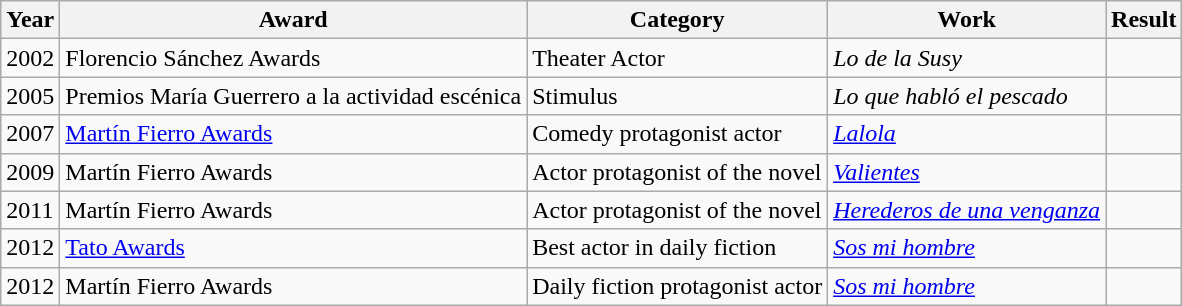<table class="wikitable">
<tr>
<th>Year</th>
<th>Award</th>
<th>Category</th>
<th>Work</th>
<th>Result</th>
</tr>
<tr>
<td>2002</td>
<td>Florencio Sánchez Awards</td>
<td>Theater Actor</td>
<td><em>Lo de la Susy</em></td>
<td></td>
</tr>
<tr>
<td>2005</td>
<td>Premios María Guerrero a la actividad escénica</td>
<td>Stimulus</td>
<td><em>Lo que habló el pescado</em></td>
<td></td>
</tr>
<tr>
<td>2007</td>
<td><a href='#'>Martín Fierro Awards</a></td>
<td>Comedy protagonist actor</td>
<td><em><a href='#'>Lalola</a></em></td>
<td></td>
</tr>
<tr>
<td>2009</td>
<td>Martín Fierro Awards</td>
<td>Actor protagonist of the novel</td>
<td><em><a href='#'>Valientes</a></em></td>
<td></td>
</tr>
<tr>
<td>2011</td>
<td>Martín Fierro Awards</td>
<td>Actor protagonist of the novel</td>
<td><em><a href='#'>Herederos de una venganza</a></em></td>
<td></td>
</tr>
<tr>
<td>2012</td>
<td><a href='#'>Tato Awards</a></td>
<td>Best actor in daily fiction</td>
<td><em><a href='#'>Sos mi hombre</a></em></td>
<td></td>
</tr>
<tr>
<td>2012</td>
<td>Martín Fierro Awards</td>
<td>Daily fiction protagonist actor</td>
<td><em><a href='#'>Sos mi hombre</a></em></td>
<td></td>
</tr>
</table>
